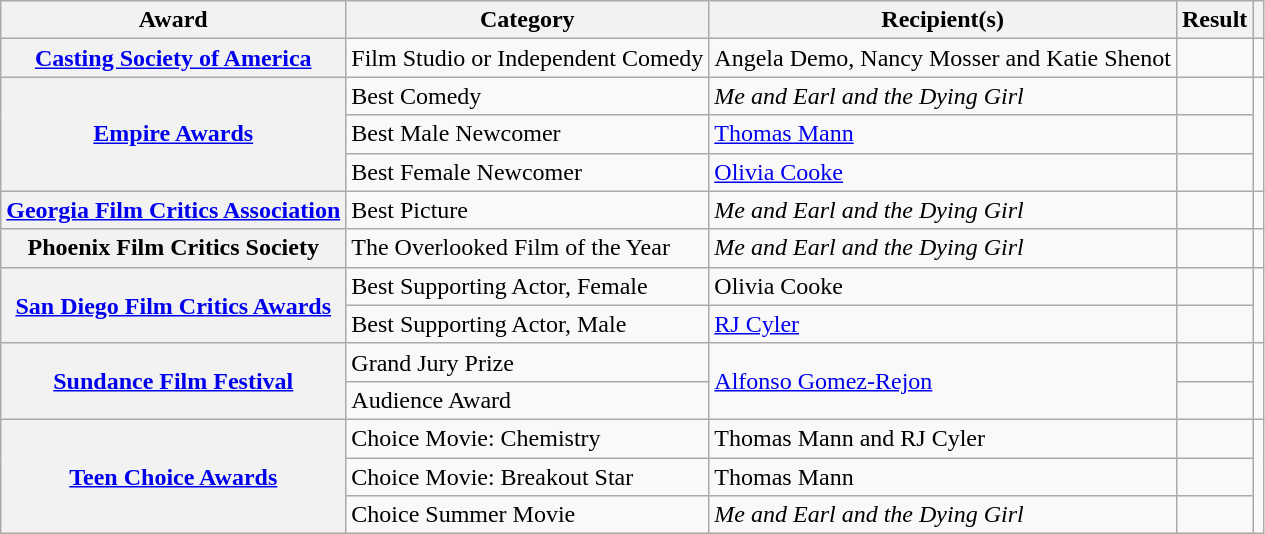<table class="wikitable plainrowheaders">
<tr>
<th scope="col">Award</th>
<th scope="col">Category</th>
<th scope="col">Recipient(s)</th>
<th scope="col">Result</th>
<th scope="col"></th>
</tr>
<tr>
<th scope="row"><a href='#'>Casting Society of America</a></th>
<td>Film Studio or Independent Comedy</td>
<td>Angela Demo, Nancy Mosser and Katie Shenot</td>
<td></td>
<td align="center"></td>
</tr>
<tr>
<th rowspan="3" scope="row"><a href='#'>Empire Awards</a></th>
<td>Best Comedy</td>
<td><em>Me and Earl and the Dying Girl</em></td>
<td></td>
<td rowspan="3" align="center"><br></td>
</tr>
<tr>
<td>Best Male Newcomer</td>
<td><a href='#'>Thomas Mann</a></td>
<td></td>
</tr>
<tr>
<td>Best Female Newcomer</td>
<td><a href='#'>Olivia Cooke</a></td>
<td></td>
</tr>
<tr>
<th scope="row"><a href='#'>Georgia Film Critics Association</a></th>
<td>Best Picture</td>
<td><em>Me and Earl and the Dying Girl</em></td>
<td></td>
<td></td>
</tr>
<tr>
<th scope="row">Phoenix Film Critics Society</th>
<td>The Overlooked Film of the Year</td>
<td><em>Me and Earl and the Dying Girl</em></td>
<td></td>
<td align="center"></td>
</tr>
<tr>
<th rowspan="2" scope="row"><a href='#'>San Diego Film Critics Awards</a></th>
<td>Best Supporting Actor, Female</td>
<td>Olivia Cooke</td>
<td></td>
<td rowspan="2" align="center"></td>
</tr>
<tr>
<td>Best Supporting Actor, Male</td>
<td><a href='#'>RJ Cyler</a></td>
<td></td>
</tr>
<tr>
<th rowspan="2" scope="row"><a href='#'>Sundance Film Festival</a></th>
<td>Grand Jury Prize<br></td>
<td rowspan="2"><a href='#'>Alfonso Gomez-Rejon</a></td>
<td></td>
<td rowspan="2" align="center"></td>
</tr>
<tr>
<td>Audience Award<br></td>
<td></td>
</tr>
<tr>
<th rowspan="3" scope="row"><a href='#'>Teen Choice Awards</a></th>
<td>Choice Movie: Chemistry</td>
<td>Thomas Mann and RJ Cyler</td>
<td></td>
<td rowspan="3" align="center"></td>
</tr>
<tr>
<td>Choice Movie: Breakout Star</td>
<td>Thomas Mann</td>
<td></td>
</tr>
<tr>
<td>Choice Summer Movie</td>
<td><em>Me and Earl and the Dying Girl</em></td>
<td></td>
</tr>
</table>
